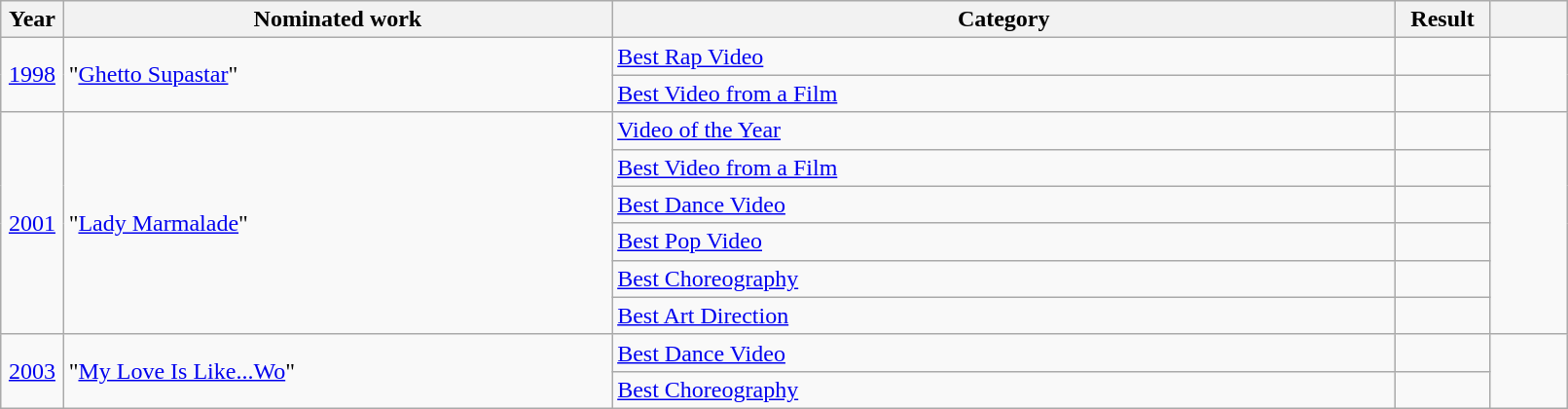<table class="wikitable plainrowheaders" style="width:85%;">
<tr>
<th scope="col" style="width:4%;">Year</th>
<th scope="col" style="width:35%;">Nominated work</th>
<th scope="col" style="width:50%;">Category</th>
<th scope="col" style="width:6%;">Result</th>
<th scope="col" style="width:6%;"></th>
</tr>
<tr>
<td rowspan="2" align="center"><a href='#'>1998</a></td>
<td rowspan="2">"<a href='#'>Ghetto Supastar</a>"</td>
<td><a href='#'>Best Rap Video</a></td>
<td></td>
<td rowspan="2"></td>
</tr>
<tr>
<td><a href='#'>Best Video from a Film</a></td>
<td></td>
</tr>
<tr>
<td rowspan="6" align="center"><a href='#'>2001</a></td>
<td rowspan="6">"<a href='#'>Lady Marmalade</a>"</td>
<td><a href='#'>Video of the Year</a></td>
<td></td>
<td rowspan="6"></td>
</tr>
<tr>
<td><a href='#'>Best Video from a Film</a></td>
<td></td>
</tr>
<tr>
<td><a href='#'>Best Dance Video</a></td>
<td></td>
</tr>
<tr>
<td><a href='#'>Best Pop Video</a></td>
<td></td>
</tr>
<tr>
<td><a href='#'>Best Choreography</a></td>
<td></td>
</tr>
<tr>
<td><a href='#'>Best Art Direction</a></td>
<td></td>
</tr>
<tr>
<td rowspan="2" align="center"><a href='#'>2003</a></td>
<td rowspan="2">"<a href='#'>My Love Is Like...Wo</a>"</td>
<td><a href='#'>Best Dance Video</a></td>
<td></td>
<td rowspan="2"></td>
</tr>
<tr>
<td><a href='#'>Best Choreography</a></td>
<td></td>
</tr>
</table>
